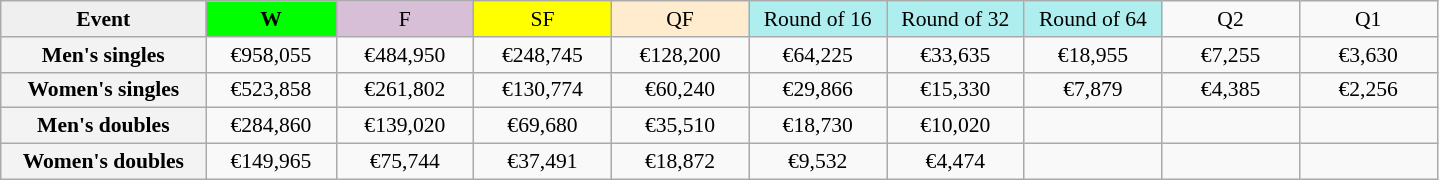<table class=wikitable style=font-size:90%;text-align:center>
<tr>
<td width=130 bgcolor=efefef><strong>Event</strong></td>
<td width=80 bgcolor=lime><strong>W</strong></td>
<td width=85 bgcolor=thistle>F</td>
<td width=85 bgcolor=ffff00>SF</td>
<td width=85 bgcolor=ffebcd>QF</td>
<td width=85 bgcolor=afeeee>Round of 16</td>
<td width=85 bgcolor=afeeee>Round of 32</td>
<td width=85 bgcolor=afeeee>Round of 64</td>
<td width=85>Q2</td>
<td width=85>Q1</td>
</tr>
<tr>
<th style=background:#f3f3f3>Men's singles</th>
<td>€958,055</td>
<td>€484,950</td>
<td>€248,745</td>
<td>€128,200</td>
<td>€64,225</td>
<td>€33,635</td>
<td>€18,955</td>
<td>€7,255</td>
<td>€3,630</td>
</tr>
<tr>
<th style=background:#f3f3f3>Women's singles</th>
<td>€523,858</td>
<td>€261,802</td>
<td>€130,774</td>
<td>€60,240</td>
<td>€29,866</td>
<td>€15,330</td>
<td>€7,879</td>
<td>€4,385</td>
<td>€2,256</td>
</tr>
<tr>
<th style=background:#f3f3f3>Men's doubles</th>
<td>€284,860</td>
<td>€139,020</td>
<td>€69,680</td>
<td>€35,510</td>
<td>€18,730</td>
<td>€10,020</td>
<td></td>
<td></td>
<td></td>
</tr>
<tr>
<th style=background:#f3f3f3>Women's doubles</th>
<td>€149,965</td>
<td>€75,744</td>
<td>€37,491</td>
<td>€18,872</td>
<td>€9,532</td>
<td>€4,474</td>
<td></td>
<td></td>
<td></td>
</tr>
</table>
